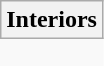<table class="wikitable collapsible collapsed" style= "border:none">
<tr>
<th scope="col">Interiors</th>
</tr>
<tr>
<td style="padding:0;border:none"><br></td>
</tr>
</table>
